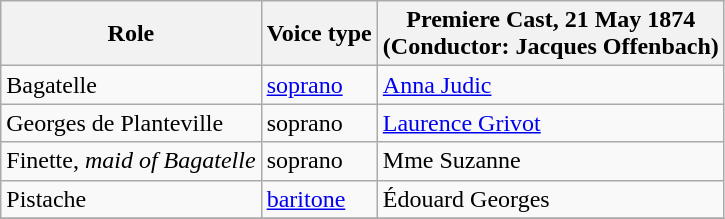<table class="wikitable">
<tr>
<th>Role</th>
<th>Voice type</th>
<th>Premiere Cast, 21 May 1874<br>(Conductor: Jacques Offenbach)</th>
</tr>
<tr>
<td>Bagatelle</td>
<td><a href='#'>soprano</a></td>
<td><a href='#'>Anna Judic</a></td>
</tr>
<tr>
<td>Georges de Planteville</td>
<td>soprano</td>
<td><a href='#'>Laurence Grivot</a></td>
</tr>
<tr>
<td>Finette, <em>maid of Bagatelle</em></td>
<td>soprano</td>
<td>Mme Suzanne</td>
</tr>
<tr>
<td>Pistache</td>
<td><a href='#'>baritone</a></td>
<td>Édouard Georges</td>
</tr>
<tr>
</tr>
</table>
